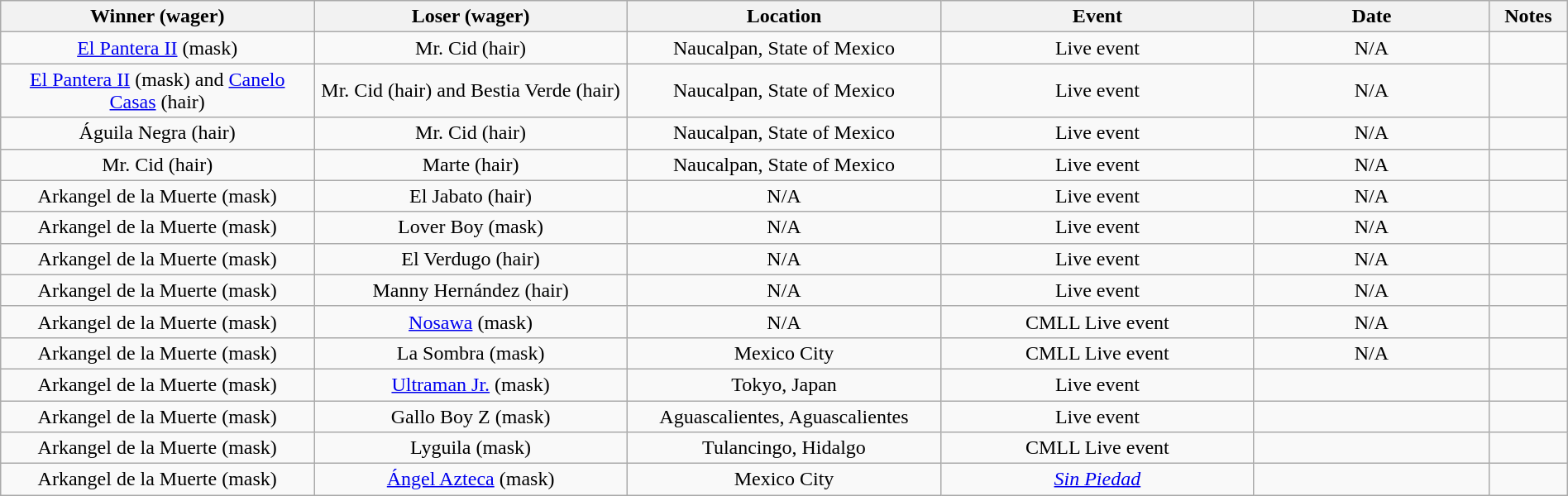<table class="wikitable sortable" width=100%  style="text-align: center">
<tr>
<th width=20% scope="col">Winner (wager)</th>
<th width=20% scope="col">Loser (wager)</th>
<th width=20% scope="col">Location</th>
<th width=20% scope="col">Event</th>
<th width=15% scope="col">Date</th>
<th class="unsortable" width=5% scope="col">Notes</th>
</tr>
<tr>
<td><a href='#'>El Pantera II</a> (mask)</td>
<td>Mr. Cid (hair)</td>
<td>Naucalpan, State of Mexico</td>
<td>Live event</td>
<td>N/A</td>
<td></td>
</tr>
<tr>
<td><a href='#'>El Pantera II</a> (mask) and <a href='#'>Canelo Casas</a> (hair)</td>
<td>Mr. Cid (hair) and Bestia Verde (hair)</td>
<td>Naucalpan, State of Mexico</td>
<td>Live event</td>
<td>N/A</td>
<td></td>
</tr>
<tr>
<td>Águila Negra (hair)</td>
<td>Mr. Cid (hair)</td>
<td>Naucalpan, State of Mexico</td>
<td>Live event</td>
<td>N/A</td>
<td></td>
</tr>
<tr>
<td>Mr. Cid (hair)</td>
<td>Marte (hair)</td>
<td>Naucalpan, State of Mexico</td>
<td>Live event</td>
<td>N/A</td>
<td></td>
</tr>
<tr>
<td>Arkangel de la Muerte (mask)</td>
<td>El Jabato (hair)</td>
<td>N/A</td>
<td>Live event</td>
<td>N/A</td>
<td></td>
</tr>
<tr>
<td>Arkangel de la Muerte (mask)</td>
<td>Lover Boy (mask)</td>
<td>N/A</td>
<td>Live event</td>
<td>N/A</td>
<td></td>
</tr>
<tr>
<td>Arkangel de la Muerte (mask)</td>
<td>El Verdugo (hair)</td>
<td>N/A</td>
<td>Live event</td>
<td>N/A</td>
<td></td>
</tr>
<tr>
<td>Arkangel de la Muerte (mask)</td>
<td>Manny Hernández (hair)</td>
<td>N/A</td>
<td>Live event</td>
<td>N/A</td>
<td></td>
</tr>
<tr>
<td>Arkangel de la Muerte (mask)</td>
<td><a href='#'>Nosawa</a> (mask)</td>
<td>N/A</td>
<td>CMLL Live event</td>
<td>N/A</td>
<td></td>
</tr>
<tr>
<td>Arkangel de la Muerte (mask)</td>
<td>La Sombra (mask)</td>
<td>Mexico City</td>
<td>CMLL Live event</td>
<td>N/A</td>
<td></td>
</tr>
<tr>
<td>Arkangel de la Muerte (mask)</td>
<td><a href='#'>Ultraman Jr.</a> (mask)</td>
<td>Tokyo, Japan</td>
<td>Live event</td>
<td></td>
<td></td>
</tr>
<tr>
<td>Arkangel de la Muerte (mask)</td>
<td>Gallo Boy Z (mask)</td>
<td>Aguascalientes, Aguascalientes</td>
<td>Live event</td>
<td></td>
<td></td>
</tr>
<tr>
<td>Arkangel de la Muerte (mask)</td>
<td>Lyguila (mask)</td>
<td>Tulancingo, Hidalgo</td>
<td>CMLL Live event</td>
<td></td>
<td></td>
</tr>
<tr>
<td>Arkangel de la Muerte (mask)</td>
<td><a href='#'>Ángel Azteca</a> (mask)</td>
<td>Mexico City</td>
<td><em><a href='#'>Sin Piedad</a></em></td>
<td></td>
<td></td>
</tr>
</table>
